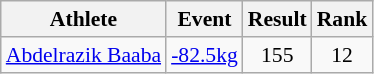<table class="wikitable" style="font-size:90%">
<tr>
<th>Athlete</th>
<th>Event</th>
<th>Result</th>
<th>Rank</th>
</tr>
<tr align=center>
<td align=left><a href='#'>Abdelrazik Baaba</a></td>
<td align=left><a href='#'>-82.5kg</a></td>
<td>155</td>
<td>12</td>
</tr>
</table>
